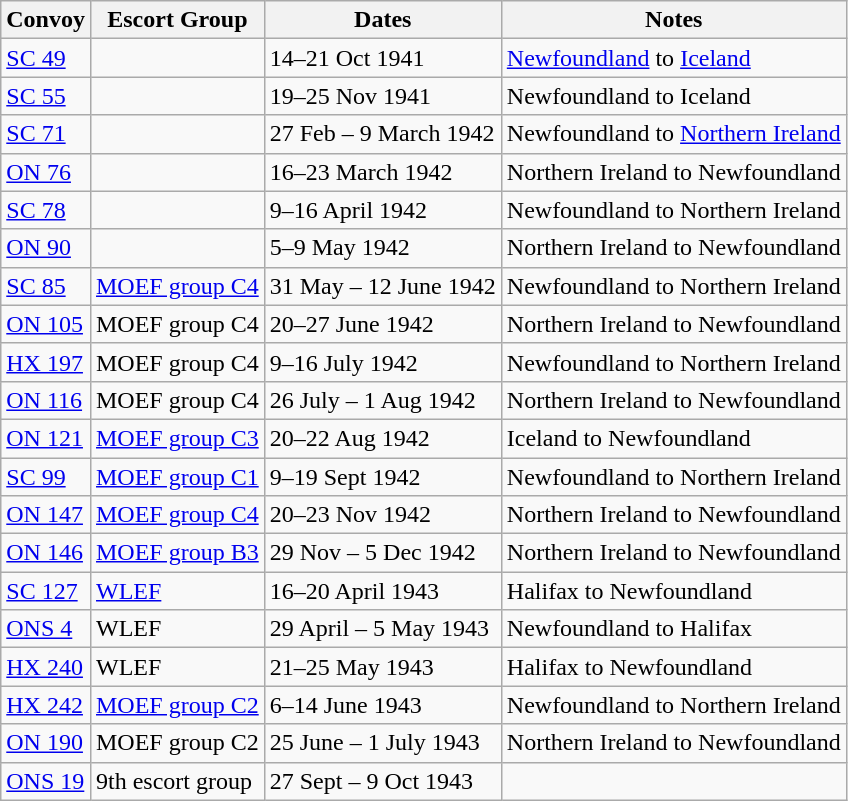<table class="wikitable">
<tr>
<th>Convoy</th>
<th>Escort Group</th>
<th>Dates</th>
<th>Notes</th>
</tr>
<tr>
<td><a href='#'>SC 49</a></td>
<td></td>
<td>14–21 Oct 1941</td>
<td><a href='#'>Newfoundland</a> to <a href='#'>Iceland</a></td>
</tr>
<tr>
<td><a href='#'>SC 55</a></td>
<td></td>
<td>19–25 Nov 1941</td>
<td>Newfoundland to Iceland</td>
</tr>
<tr>
<td><a href='#'>SC 71</a></td>
<td></td>
<td>27 Feb – 9 March 1942</td>
<td>Newfoundland to <a href='#'>Northern Ireland</a></td>
</tr>
<tr>
<td><a href='#'>ON 76</a></td>
<td></td>
<td>16–23 March 1942</td>
<td>Northern Ireland to Newfoundland</td>
</tr>
<tr>
<td><a href='#'>SC 78</a></td>
<td></td>
<td>9–16 April 1942</td>
<td>Newfoundland to Northern Ireland</td>
</tr>
<tr>
<td><a href='#'>ON 90</a></td>
<td></td>
<td>5–9 May 1942</td>
<td>Northern Ireland to Newfoundland</td>
</tr>
<tr>
<td><a href='#'>SC 85</a></td>
<td><a href='#'>MOEF group C4</a></td>
<td>31 May – 12 June 1942</td>
<td>Newfoundland to Northern Ireland</td>
</tr>
<tr>
<td><a href='#'>ON 105</a></td>
<td>MOEF group C4</td>
<td>20–27 June 1942</td>
<td>Northern Ireland to Newfoundland</td>
</tr>
<tr>
<td><a href='#'>HX 197</a></td>
<td>MOEF group C4</td>
<td>9–16 July 1942</td>
<td>Newfoundland to Northern Ireland</td>
</tr>
<tr>
<td><a href='#'>ON 116</a></td>
<td>MOEF group C4</td>
<td>26 July – 1 Aug 1942</td>
<td>Northern Ireland to Newfoundland</td>
</tr>
<tr>
<td><a href='#'>ON 121</a></td>
<td><a href='#'>MOEF group C3</a></td>
<td>20–22 Aug 1942</td>
<td>Iceland to Newfoundland</td>
</tr>
<tr>
<td><a href='#'>SC 99</a></td>
<td><a href='#'>MOEF group C1</a></td>
<td>9–19 Sept 1942</td>
<td>Newfoundland to Northern Ireland</td>
</tr>
<tr>
<td><a href='#'>ON 147</a></td>
<td><a href='#'>MOEF group C4</a></td>
<td>20–23 Nov 1942</td>
<td>Northern Ireland to Newfoundland</td>
</tr>
<tr>
<td><a href='#'>ON 146</a></td>
<td><a href='#'>MOEF group B3</a></td>
<td>29 Nov – 5 Dec 1942</td>
<td>Northern Ireland to Newfoundland</td>
</tr>
<tr>
<td><a href='#'>SC 127</a></td>
<td><a href='#'>WLEF</a></td>
<td>16–20 April 1943</td>
<td>Halifax to Newfoundland</td>
</tr>
<tr>
<td><a href='#'>ONS 4</a></td>
<td>WLEF</td>
<td>29 April – 5 May 1943</td>
<td>Newfoundland to Halifax</td>
</tr>
<tr>
<td><a href='#'>HX 240</a></td>
<td>WLEF</td>
<td>21–25 May 1943</td>
<td>Halifax to Newfoundland</td>
</tr>
<tr>
<td><a href='#'>HX 242</a></td>
<td><a href='#'>MOEF group C2</a></td>
<td>6–14 June 1943</td>
<td>Newfoundland to Northern Ireland</td>
</tr>
<tr>
<td><a href='#'>ON 190</a></td>
<td>MOEF group C2</td>
<td>25 June – 1 July 1943</td>
<td>Northern Ireland to Newfoundland</td>
</tr>
<tr>
<td><a href='#'>ONS 19</a></td>
<td>9th escort group</td>
<td>27 Sept – 9 Oct 1943</td>
<td></td>
</tr>
</table>
